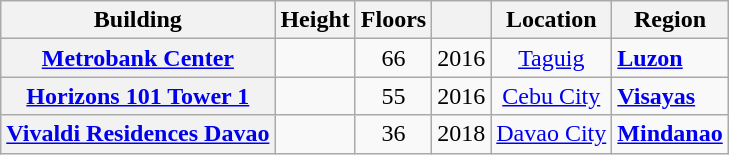<table class="wikitable sortable plainrowheaders toptextcells" style="text-align:center;">
<tr>
<th scope="col">Building</th>
<th scope="col">Height</th>
<th scope="col">Floors</th>
<th scope="col"></th>
<th scope="col">Location</th>
<th scope="col">Region</th>
</tr>
<tr>
<th scope="row"><a href='#'>Metrobank Center</a></th>
<td style="text-align:right;"></td>
<td>66</td>
<td>2016</td>
<td><a href='#'>Taguig</a></td>
<td style="text-align:left;font-weight:bold;"><a href='#'>Luzon</a></td>
</tr>
<tr>
<th scope="row"><a href='#'>Horizons 101 Tower 1</a></th>
<td style="text-align:right;"></td>
<td>55</td>
<td>2016</td>
<td><a href='#'>Cebu City</a></td>
<td style="text-align:left;font-weight:bold;"><a href='#'>Visayas</a></td>
</tr>
<tr>
<th scope="row"><a href='#'>Vivaldi  Residences Davao</a></th>
<td style="text-align:right;"></td>
<td>36</td>
<td>2018</td>
<td><a href='#'>Davao City</a></td>
<td style="text-align:left;font-weight:bold;"><a href='#'>Mindanao</a></td>
</tr>
</table>
